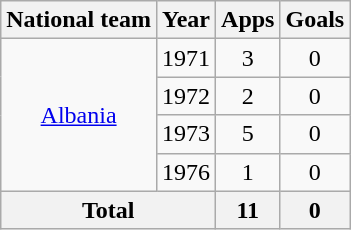<table class=wikitable style="text-align: center;">
<tr>
<th>National team</th>
<th>Year</th>
<th>Apps</th>
<th>Goals</th>
</tr>
<tr>
<td rowspan=4><a href='#'>Albania</a></td>
<td>1971</td>
<td>3</td>
<td>0</td>
</tr>
<tr>
<td>1972</td>
<td>2</td>
<td>0</td>
</tr>
<tr>
<td>1973</td>
<td>5</td>
<td>0</td>
</tr>
<tr>
<td>1976</td>
<td>1</td>
<td>0</td>
</tr>
<tr>
<th colspan=2>Total</th>
<th>11</th>
<th>0</th>
</tr>
</table>
